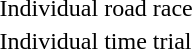<table>
<tr>
<td>Individual road race</td>
<td></td>
<td></td>
<td></td>
</tr>
<tr>
<td>Individual time trial</td>
<td></td>
<td></td>
<td></td>
</tr>
</table>
